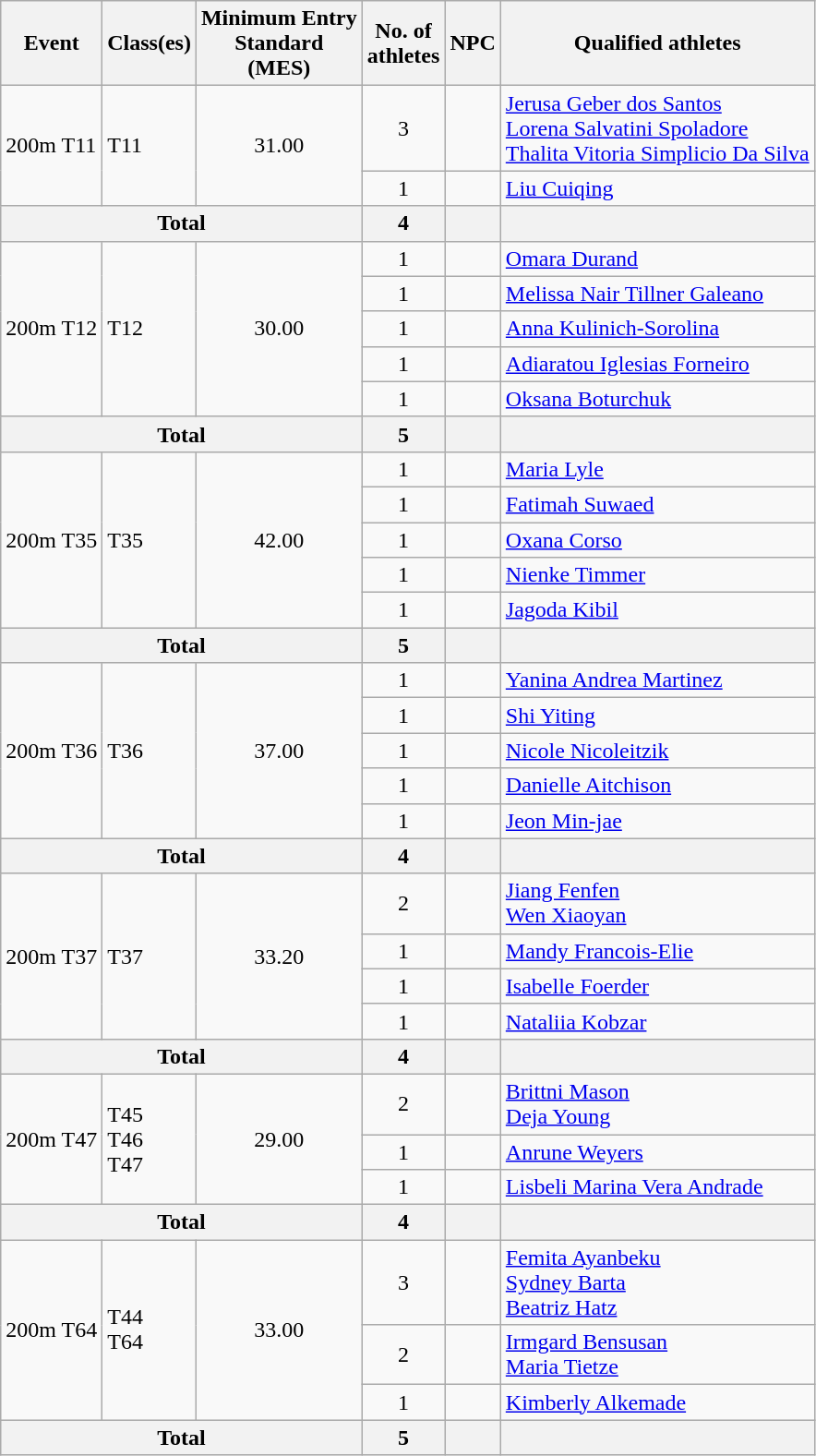<table class="wikitable">
<tr>
<th>Event</th>
<th>Class(es)</th>
<th>Minimum Entry<br> Standard<br> (MES)</th>
<th>No. of<br>athletes</th>
<th>NPC</th>
<th>Qualified athletes</th>
</tr>
<tr>
<td rowspan=2>200m T11</td>
<td rowspan=2>T11</td>
<td rowspan=2 align="center">31.00</td>
<td align=center>3</td>
<td></td>
<td><a href='#'>Jerusa Geber dos Santos</a><br> <a href='#'>Lorena Salvatini Spoladore</a><br> <a href='#'>Thalita Vitoria Simplicio Da Silva</a></td>
</tr>
<tr>
<td align=center>1</td>
<td></td>
<td><a href='#'>Liu Cuiqing</a></td>
</tr>
<tr>
<th colspan=3>Total</th>
<th>4</th>
<th></th>
<th></th>
</tr>
<tr>
<td rowspan=5>200m T12</td>
<td rowspan=5>T12</td>
<td rowspan=5 align="center">30.00</td>
<td align=center>1</td>
<td></td>
<td><a href='#'>Omara Durand</a></td>
</tr>
<tr>
<td align=center>1</td>
<td></td>
<td><a href='#'>Melissa Nair Tillner Galeano</a></td>
</tr>
<tr>
<td align=center>1</td>
<td></td>
<td><a href='#'>Anna Kulinich-Sorolina</a></td>
</tr>
<tr>
<td align=center>1</td>
<td></td>
<td><a href='#'>Adiaratou Iglesias Forneiro</a></td>
</tr>
<tr>
<td align=center>1</td>
<td></td>
<td><a href='#'>Oksana Boturchuk</a></td>
</tr>
<tr>
<th colspan=3>Total</th>
<th>5</th>
<th></th>
<th></th>
</tr>
<tr>
<td rowspan=5>200m T35</td>
<td rowspan=5>T35</td>
<td rowspan=5 align="center">42.00</td>
<td align=center>1</td>
<td></td>
<td><a href='#'>Maria Lyle</a></td>
</tr>
<tr>
<td align=center>1</td>
<td></td>
<td><a href='#'>Fatimah Suwaed</a></td>
</tr>
<tr>
<td align=center>1</td>
<td></td>
<td><a href='#'>Oxana Corso</a></td>
</tr>
<tr>
<td align=center>1</td>
<td></td>
<td><a href='#'>Nienke Timmer</a></td>
</tr>
<tr>
<td align=center>1</td>
<td></td>
<td><a href='#'>Jagoda Kibil</a></td>
</tr>
<tr>
<th colspan=3>Total</th>
<th>5</th>
<th></th>
<th></th>
</tr>
<tr>
<td rowspan=5>200m T36</td>
<td rowspan=5>T36</td>
<td rowspan=5 align="center">37.00</td>
<td align=center>1</td>
<td></td>
<td><a href='#'>Yanina Andrea Martinez</a></td>
</tr>
<tr>
<td align=center>1</td>
<td></td>
<td><a href='#'>Shi Yiting</a></td>
</tr>
<tr>
<td align=center>1</td>
<td></td>
<td><a href='#'>Nicole Nicoleitzik</a></td>
</tr>
<tr>
<td align=center>1</td>
<td></td>
<td><a href='#'>Danielle Aitchison</a></td>
</tr>
<tr>
<td align=center>1</td>
<td></td>
<td><a href='#'>Jeon Min-jae</a></td>
</tr>
<tr>
<th colspan=3>Total</th>
<th>4</th>
<th></th>
<th></th>
</tr>
<tr>
<td rowspan=4>200m T37</td>
<td rowspan=4>T37</td>
<td rowspan=4 align="center">33.20</td>
<td align=center>2</td>
<td></td>
<td><a href='#'>Jiang Fenfen</a><br> <a href='#'>Wen Xiaoyan</a></td>
</tr>
<tr>
<td align=center>1</td>
<td></td>
<td><a href='#'>Mandy Francois-Elie</a></td>
</tr>
<tr>
<td align=center>1</td>
<td></td>
<td><a href='#'>Isabelle Foerder</a></td>
</tr>
<tr>
<td align=center>1</td>
<td></td>
<td><a href='#'>Nataliia Kobzar</a></td>
</tr>
<tr>
<th colspan=3>Total</th>
<th>4</th>
<th></th>
<th></th>
</tr>
<tr>
<td rowspan=3>200m T47</td>
<td rowspan=3>T45<br>T46<br>T47</td>
<td rowspan=3 align="center">29.00</td>
<td align=center>2</td>
<td></td>
<td><a href='#'>Brittni Mason</a><br> <a href='#'>Deja Young</a></td>
</tr>
<tr>
<td align=center>1</td>
<td></td>
<td><a href='#'>Anrune Weyers</a></td>
</tr>
<tr>
<td align=center>1</td>
<td></td>
<td><a href='#'>Lisbeli Marina Vera Andrade</a></td>
</tr>
<tr>
<th colspan=3>Total</th>
<th>4</th>
<th></th>
<th></th>
</tr>
<tr>
<td rowspan=3>200m T64</td>
<td rowspan=3>T44<br>T64</td>
<td rowspan=3 align="center">33.00</td>
<td align=center>3</td>
<td></td>
<td><a href='#'>Femita Ayanbeku</a><br> <a href='#'>Sydney Barta</a><br><a href='#'>Beatriz Hatz</a></td>
</tr>
<tr>
<td align=center>2</td>
<td></td>
<td><a href='#'>Irmgard Bensusan</a><br><a href='#'>Maria Tietze</a></td>
</tr>
<tr>
<td align=center>1</td>
<td></td>
<td><a href='#'>Kimberly Alkemade</a></td>
</tr>
<tr>
<th colspan=3>Total</th>
<th>5</th>
<th></th>
<th></th>
</tr>
</table>
